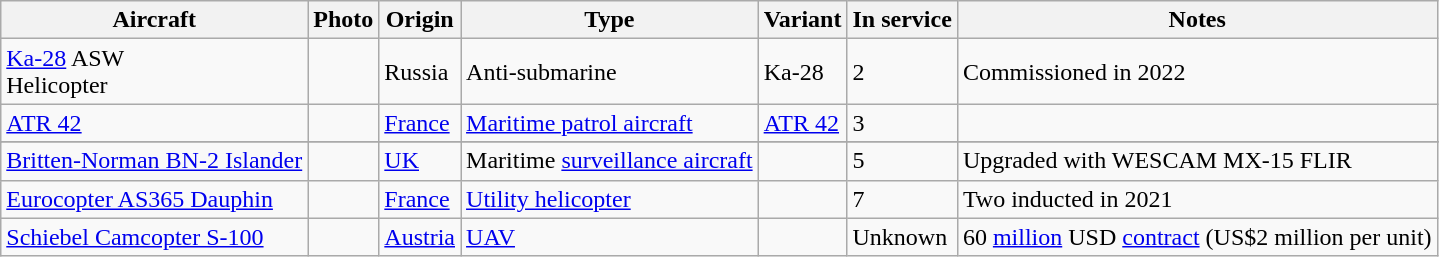<table class="wikitable">
<tr>
<th style="text-align:center">Aircraft</th>
<th style="text-align: center">Photo</th>
<th style="text-align: center">Origin</th>
<th style="text-align:l center">Type</th>
<th style="text-align:left">Variant</th>
<th style="text-align:center">In service</th>
<th style="text-align: center">Notes</th>
</tr>
<tr>
<td><a href='#'>Ka-28</a> ASW<br>Helicopter</td>
<td></td>
<td>Russia</td>
<td>Anti-submarine</td>
<td>Ka-28</td>
<td>2</td>
<td>Commissioned in 2022</td>
</tr>
<tr>
<td><a href='#'>ATR 42</a></td>
<td></td>
<td><a href='#'>France</a></td>
<td><a href='#'>Maritime patrol aircraft</a></td>
<td><a href='#'>ATR 42</a></td>
<td>3</td>
<td></td>
</tr>
<tr>
</tr>
<tr>
<td><a href='#'>Britten-Norman BN-2 Islander</a></td>
<td></td>
<td><a href='#'>UK</a></td>
<td>Maritime <a href='#'>surveillance aircraft</a></td>
<td></td>
<td>5</td>
<td>Upgraded with WESCAM MX-15 FLIR</td>
</tr>
<tr>
<td><a href='#'>Eurocopter AS365 Dauphin</a></td>
<td></td>
<td><a href='#'>France</a></td>
<td><a href='#'>Utility helicopter</a></td>
<td></td>
<td>7</td>
<td>Two inducted in 2021</td>
</tr>
<tr>
<td><a href='#'>Schiebel Camcopter S-100</a></td>
<td></td>
<td><a href='#'>Austria</a></td>
<td><a href='#'>UAV</a></td>
<td></td>
<td>Unknown</td>
<td>60 <a href='#'>million</a> USD <a href='#'>contract</a> (US$2 million per unit)</td>
</tr>
</table>
